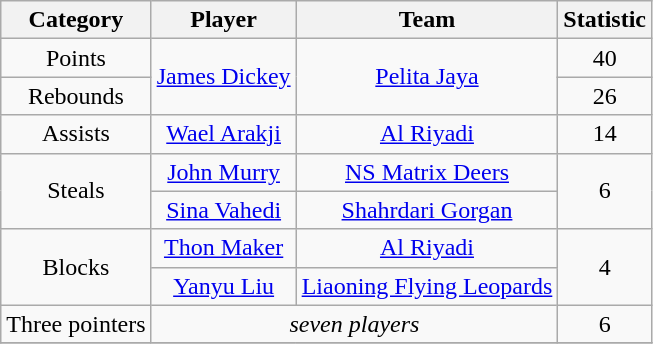<table class="wikitable" style="text-align:center;">
<tr>
<th>Category</th>
<th>Player</th>
<th>Team</th>
<th>Statistic</th>
</tr>
<tr>
<td>Points</td>
<td rowspan="2"><a href='#'>James Dickey</a></td>
<td rowspan="2"><a href='#'>Pelita Jaya</a></td>
<td>40</td>
</tr>
<tr>
<td>Rebounds</td>
<td>26</td>
</tr>
<tr>
<td>Assists</td>
<td><a href='#'>Wael Arakji</a></td>
<td><a href='#'>Al Riyadi</a></td>
<td>14</td>
</tr>
<tr>
<td rowspan="2">Steals</td>
<td><a href='#'>John Murry</a></td>
<td><a href='#'>NS Matrix Deers</a></td>
<td rowspan="2">6</td>
</tr>
<tr>
<td><a href='#'>Sina Vahedi</a></td>
<td><a href='#'>Shahrdari Gorgan</a></td>
</tr>
<tr>
<td rowspan="2">Blocks</td>
<td><a href='#'>Thon Maker</a></td>
<td><a href='#'>Al Riyadi</a></td>
<td rowspan="2">4</td>
</tr>
<tr>
<td><a href='#'>Yanyu Liu</a></td>
<td><a href='#'>Liaoning Flying Leopards</a></td>
</tr>
<tr>
<td>Three pointers</td>
<td colspan="2"><em>seven players</em></td>
<td>6</td>
</tr>
<tr>
</tr>
</table>
